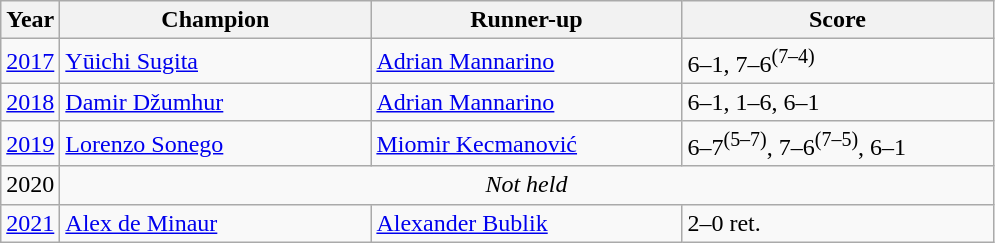<table class="wikitable">
<tr>
<th>Year</th>
<th width="200">Champion</th>
<th width="200">Runner-up</th>
<th width="200">Score</th>
</tr>
<tr>
<td><a href='#'>2017</a></td>
<td> <a href='#'>Yūichi Sugita</a></td>
<td> <a href='#'>Adrian Mannarino</a></td>
<td>6–1, 7–6<sup>(7–4)</sup></td>
</tr>
<tr>
<td><a href='#'>2018</a></td>
<td> <a href='#'>Damir Džumhur</a></td>
<td> <a href='#'>Adrian Mannarino</a></td>
<td>6–1, 1–6, 6–1</td>
</tr>
<tr>
<td><a href='#'>2019</a></td>
<td> <a href='#'>Lorenzo Sonego</a></td>
<td> <a href='#'>Miomir Kecmanović</a></td>
<td>6–7<sup>(5–7)</sup>, 7–6<sup>(7–5)</sup>, 6–1</td>
</tr>
<tr>
<td>2020</td>
<td colspan="3" style="text-align:center;"><em>Not held</em></td>
</tr>
<tr>
<td><a href='#'>2021</a></td>
<td> <a href='#'>Alex de Minaur</a></td>
<td> <a href='#'>Alexander Bublik</a></td>
<td>2–0 ret.</td>
</tr>
</table>
